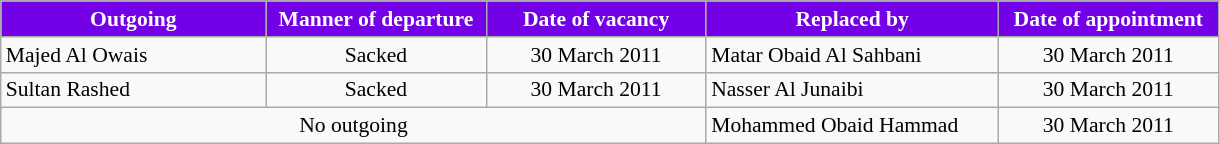<table class="wikitable" style="text-align:center; font-size:90%; ">
<tr>
<th style="background:#7300E6; color:#FFFFFF; width:170px;">Outgoing</th>
<th style="background:#7300E6; color:#FFFFFF; width:140px;">Manner of departure</th>
<th style="background:#7300E6; color:#FFFFFF; width:140px;">Date of vacancy</th>
<th style="background:#7300E6; color:#FFFFFF; width:188px;">Replaced by</th>
<th style="background:#7300E6; color:#FFFFFF; width:140px;">Date of appointment</th>
</tr>
<tr>
<td style="text-align:left;"> Majed Al Owais</td>
<td>Sacked</td>
<td>30 March 2011</td>
<td style="text-align:left;"> Matar Obaid Al Sahbani</td>
<td>30 March 2011</td>
</tr>
<tr>
<td style="text-align:left;"> Sultan Rashed</td>
<td>Sacked</td>
<td>30 March 2011</td>
<td style="text-align:left;"> Nasser Al Junaibi</td>
<td>30 March 2011</td>
</tr>
<tr>
<td colspan="3">No outgoing</td>
<td style="text-align:left;"> Mohammed Obaid Hammad</td>
<td>30 March 2011</td>
</tr>
</table>
